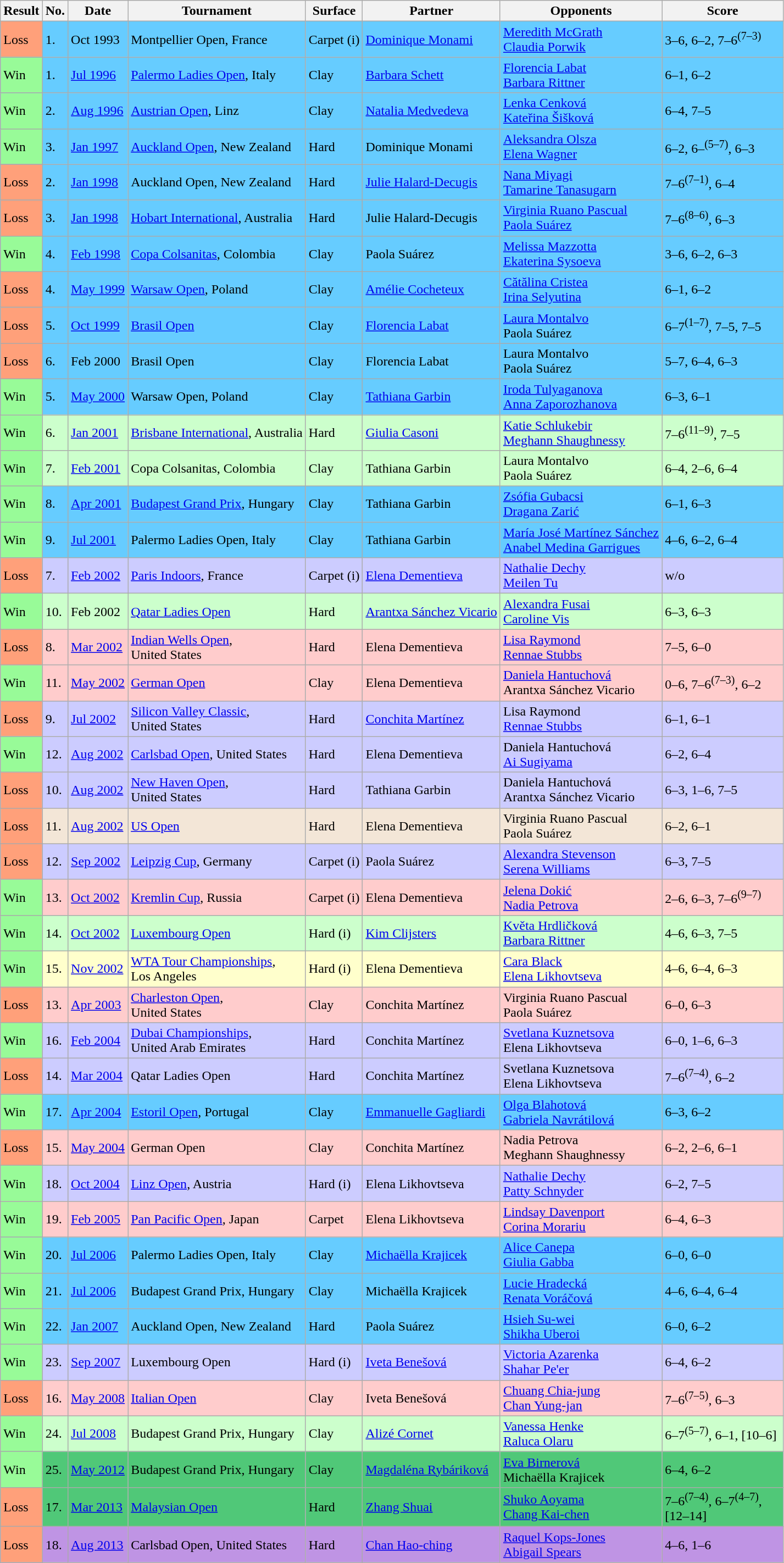<table class="sortable wikitable">
<tr>
<th style="width:40px">Result</th>
<th>No.</th>
<th>Date</th>
<th>Tournament</th>
<th>Surface</th>
<th>Partner</th>
<th>Opponents</th>
<th style="width:140px" class="unsortable">Score</th>
</tr>
<tr bgcolor="#66CCFF">
<td style="background:#ffa07a;">Loss</td>
<td>1.</td>
<td>Oct 1993</td>
<td>Montpellier Open, France</td>
<td>Carpet (i)</td>
<td> <a href='#'>Dominique Monami</a></td>
<td> <a href='#'>Meredith McGrath</a> <br>  <a href='#'>Claudia Porwik</a></td>
<td>3–6, 6–2, 7–6<sup>(7–3)</sup></td>
</tr>
<tr bgcolor="#66CCFF">
<td style="background:#98fb98;">Win</td>
<td>1.</td>
<td><a href='#'>Jul 1996</a></td>
<td><a href='#'>Palermo Ladies Open</a>, Italy</td>
<td>Clay</td>
<td> <a href='#'>Barbara Schett</a></td>
<td> <a href='#'>Florencia Labat</a> <br>  <a href='#'>Barbara Rittner</a></td>
<td>6–1, 6–2</td>
</tr>
<tr bgcolor="#66CCFF">
<td style="background:#98fb98;">Win</td>
<td>2.</td>
<td><a href='#'>Aug 1996</a></td>
<td><a href='#'>Austrian Open</a>, Linz</td>
<td>Clay</td>
<td> <a href='#'>Natalia Medvedeva</a></td>
<td> <a href='#'>Lenka Cenková</a> <br>  <a href='#'>Kateřina Šišková</a></td>
<td>6–4, 7–5</td>
</tr>
<tr bgcolor="#66CCFF">
<td style="background:#98fb98;">Win</td>
<td>3.</td>
<td><a href='#'>Jan 1997</a></td>
<td><a href='#'>Auckland Open</a>, New Zealand</td>
<td>Hard</td>
<td> Dominique Monami</td>
<td> <a href='#'>Aleksandra Olsza</a> <br>  <a href='#'>Elena Wagner</a></td>
<td>6–2, 6–<sup>(5–7)</sup>, 6–3</td>
</tr>
<tr bgcolor="#66CCFF">
<td style="background:#ffa07a;">Loss</td>
<td>2.</td>
<td><a href='#'>Jan 1998</a></td>
<td>Auckland Open, New Zealand</td>
<td>Hard</td>
<td> <a href='#'>Julie Halard-Decugis</a></td>
<td> <a href='#'>Nana Miyagi</a> <br>  <a href='#'>Tamarine Tanasugarn</a></td>
<td>7–6<sup>(7–1)</sup>, 6–4</td>
</tr>
<tr bgcolor="#66CCFF">
<td style="background:#ffa07a;">Loss</td>
<td>3.</td>
<td><a href='#'>Jan 1998</a></td>
<td><a href='#'>Hobart International</a>, Australia</td>
<td>Hard</td>
<td> Julie Halard-Decugis</td>
<td> <a href='#'>Virginia Ruano Pascual</a> <br>  <a href='#'>Paola Suárez</a></td>
<td>7–6<sup>(8–6)</sup>, 6–3</td>
</tr>
<tr bgcolor="#66CCFF">
<td style="background:#98fb98;">Win</td>
<td>4.</td>
<td><a href='#'>Feb 1998</a></td>
<td><a href='#'>Copa Colsanitas</a>, Colombia</td>
<td>Clay</td>
<td> Paola Suárez</td>
<td> <a href='#'>Melissa Mazzotta</a> <br>  <a href='#'>Ekaterina Sysoeva</a></td>
<td>3–6, 6–2, 6–3</td>
</tr>
<tr bgcolor="#66CCFF">
<td style="background:#ffa07a;">Loss</td>
<td>4.</td>
<td><a href='#'>May 1999</a></td>
<td><a href='#'>Warsaw Open</a>, Poland</td>
<td>Clay</td>
<td> <a href='#'>Amélie Cocheteux</a></td>
<td> <a href='#'>Cătălina Cristea</a> <br>  <a href='#'>Irina Selyutina</a></td>
<td>6–1, 6–2</td>
</tr>
<tr bgcolor="66CCFF">
<td style="background:#ffa07a;">Loss</td>
<td>5.</td>
<td><a href='#'>Oct 1999</a></td>
<td><a href='#'>Brasil Open</a></td>
<td>Clay</td>
<td> <a href='#'>Florencia Labat</a></td>
<td> <a href='#'>Laura Montalvo</a> <br>  Paola Suárez</td>
<td>6–7<sup>(1–7)</sup>, 7–5, 7–5</td>
</tr>
<tr bgcolor="66CCFF">
<td style="background:#ffa07a;">Loss</td>
<td>6.</td>
<td>Feb 2000</td>
<td>Brasil Open</td>
<td>Clay</td>
<td> Florencia Labat</td>
<td> Laura Montalvo <br>  Paola Suárez</td>
<td>5–7, 6–4, 6–3</td>
</tr>
<tr bgcolor="#66CCFF">
<td style="background:#98fb98;">Win</td>
<td>5.</td>
<td><a href='#'>May 2000</a></td>
<td>Warsaw Open, Poland</td>
<td>Clay</td>
<td> <a href='#'>Tathiana Garbin</a></td>
<td> <a href='#'>Iroda Tulyaganova</a> <br>  <a href='#'>Anna Zaporozhanova</a></td>
<td>6–3, 6–1</td>
</tr>
<tr bgcolor="#CCFFCC">
<td style="background:#98fb98;">Win</td>
<td>6.</td>
<td><a href='#'>Jan 2001</a></td>
<td><a href='#'>Brisbane International</a>, Australia</td>
<td>Hard</td>
<td> <a href='#'>Giulia Casoni</a></td>
<td> <a href='#'>Katie Schlukebir</a> <br>  <a href='#'>Meghann Shaughnessy</a></td>
<td>7–6<sup>(11–9)</sup>, 7–5</td>
</tr>
<tr bgcolor="#CCFFCC">
<td style="background:#98fb98;">Win</td>
<td>7.</td>
<td><a href='#'>Feb 2001</a></td>
<td>Copa Colsanitas, Colombia</td>
<td>Clay</td>
<td> Tathiana Garbin</td>
<td> Laura Montalvo <br>  Paola Suárez</td>
<td>6–4, 2–6, 6–4</td>
</tr>
<tr bgcolor="#66CCFF">
<td style="background:#98fb98;">Win</td>
<td>8.</td>
<td><a href='#'>Apr 2001</a></td>
<td><a href='#'>Budapest Grand Prix</a>, Hungary</td>
<td>Clay</td>
<td> Tathiana Garbin</td>
<td> <a href='#'>Zsófia Gubacsi</a> <br>  <a href='#'>Dragana Zarić</a></td>
<td>6–1, 6–3</td>
</tr>
<tr bgcolor="#66CCFF">
<td style="background:#98fb98;">Win</td>
<td>9.</td>
<td><a href='#'>Jul 2001</a></td>
<td>Palermo Ladies Open, Italy</td>
<td>Clay</td>
<td> Tathiana Garbin</td>
<td> <a href='#'>María José Martínez Sánchez</a> <br>  <a href='#'>Anabel Medina Garrigues</a></td>
<td>4–6, 6–2, 6–4</td>
</tr>
<tr bgcolor="#ccccff">
<td style="background:#ffa07a;">Loss</td>
<td>7.</td>
<td><a href='#'>Feb 2002</a></td>
<td><a href='#'>Paris Indoors</a>, France</td>
<td>Carpet (i)</td>
<td> <a href='#'>Elena Dementieva</a></td>
<td> <a href='#'>Nathalie Dechy</a> <br>  <a href='#'>Meilen Tu</a></td>
<td>w/o</td>
</tr>
<tr bgcolor="#CCFFCC">
<td style="background:#98fb98;">Win</td>
<td>10.</td>
<td>Feb 2002</td>
<td><a href='#'>Qatar Ladies Open</a></td>
<td>Hard</td>
<td> <a href='#'>Arantxa Sánchez Vicario</a></td>
<td> <a href='#'>Alexandra Fusai</a> <br>  <a href='#'>Caroline Vis</a></td>
<td>6–3, 6–3</td>
</tr>
<tr bgcolor="#ffcccc">
<td style="background:#ffa07a;">Loss</td>
<td>8.</td>
<td><a href='#'>Mar 2002</a></td>
<td><a href='#'>Indian Wells Open</a>, <br>United States</td>
<td>Hard</td>
<td> Elena Dementieva</td>
<td> <a href='#'>Lisa Raymond</a> <br>  <a href='#'>Rennae Stubbs</a></td>
<td>7–5, 6–0</td>
</tr>
<tr bgcolor="#ffcccc">
<td style="background:#98fb98;">Win</td>
<td>11.</td>
<td><a href='#'>May 2002</a></td>
<td><a href='#'>German Open</a></td>
<td>Clay</td>
<td> Elena Dementieva</td>
<td> <a href='#'>Daniela Hantuchová</a> <br>  Arantxa Sánchez Vicario</td>
<td>0–6, 7–6<sup>(7–3)</sup>, 6–2</td>
</tr>
<tr style="background:#ccf;">
<td style="background:#ffa07a;">Loss</td>
<td>9.</td>
<td><a href='#'>Jul 2002</a></td>
<td><a href='#'>Silicon Valley Classic</a>, <br>United States</td>
<td>Hard</td>
<td> <a href='#'>Conchita Martínez</a></td>
<td> Lisa Raymond <br>  <a href='#'>Rennae Stubbs</a></td>
<td>6–1, 6–1</td>
</tr>
<tr bgcolor="#ccccff">
<td style="background:#98fb98;">Win</td>
<td>12.</td>
<td><a href='#'>Aug 2002</a></td>
<td><a href='#'>Carlsbad Open</a>, United States</td>
<td>Hard</td>
<td> Elena Dementieva</td>
<td> Daniela Hantuchová <br>  <a href='#'>Ai Sugiyama</a></td>
<td>6–2, 6–4</td>
</tr>
<tr bgcolor="#ccccff">
<td style="background:#ffa07a;">Loss</td>
<td>10.</td>
<td><a href='#'>Aug 2002</a></td>
<td><a href='#'>New Haven Open</a>, <br>United States</td>
<td>Hard</td>
<td> Tathiana Garbin</td>
<td> Daniela Hantuchová <br>  Arantxa Sánchez Vicario</td>
<td>6–3, 1–6, 7–5</td>
</tr>
<tr bgcolor="#f3e6d7">
<td style="background:#ffa07a;">Loss</td>
<td>11.</td>
<td><a href='#'>Aug 2002</a></td>
<td><a href='#'>US Open</a></td>
<td>Hard</td>
<td> Elena Dementieva</td>
<td> Virginia Ruano Pascual <br>  Paola Suárez</td>
<td>6–2, 6–1</td>
</tr>
<tr bgcolor="#ccccff">
<td style="background:#ffa07a;">Loss</td>
<td>12.</td>
<td><a href='#'>Sep 2002</a></td>
<td><a href='#'>Leipzig Cup</a>, Germany</td>
<td>Carpet (i)</td>
<td> Paola Suárez</td>
<td> <a href='#'>Alexandra Stevenson</a> <br>  <a href='#'>Serena Williams</a></td>
<td>6–3, 7–5</td>
</tr>
<tr bgcolor="#ffcccc">
<td style="background:#98fb98;">Win</td>
<td>13.</td>
<td><a href='#'>Oct 2002</a></td>
<td><a href='#'>Kremlin Cup</a>, Russia</td>
<td>Carpet (i)</td>
<td> Elena Dementieva</td>
<td> <a href='#'>Jelena Dokić</a> <br>  <a href='#'>Nadia Petrova</a></td>
<td>2–6, 6–3, 7–6<sup>(9–7)</sup></td>
</tr>
<tr bgcolor="#CCFFCC">
<td style="background:#98fb98;">Win</td>
<td>14.</td>
<td><a href='#'>Oct 2002</a></td>
<td><a href='#'>Luxembourg Open</a></td>
<td>Hard (i)</td>
<td> <a href='#'>Kim Clijsters</a></td>
<td> <a href='#'>Květa Hrdličková</a> <br>  <a href='#'>Barbara Rittner</a></td>
<td>4–6, 6–3, 7–5</td>
</tr>
<tr bgcolor="#ffffcc">
<td style="background:#98fb98;">Win</td>
<td>15.</td>
<td><a href='#'>Nov 2002</a></td>
<td><a href='#'>WTA Tour Championships</a>, <br>Los Angeles</td>
<td>Hard (i)</td>
<td> Elena Dementieva</td>
<td> <a href='#'>Cara Black</a> <br>  <a href='#'>Elena Likhovtseva</a></td>
<td>4–6, 6–4, 6–3</td>
</tr>
<tr bgcolor="#ffcccc">
<td style="background:#ffa07a;">Loss</td>
<td>13.</td>
<td><a href='#'>Apr 2003</a></td>
<td><a href='#'>Charleston Open</a>, <br>United States</td>
<td>Clay</td>
<td> Conchita Martínez</td>
<td> Virginia Ruano Pascual <br>  Paola Suárez</td>
<td>6–0, 6–3</td>
</tr>
<tr bgcolor="#ccccff">
<td style="background:#98fb98;">Win</td>
<td>16.</td>
<td><a href='#'>Feb 2004</a></td>
<td><a href='#'>Dubai Championships</a>, <br>United Arab Emirates</td>
<td>Hard</td>
<td> Conchita Martínez</td>
<td> <a href='#'>Svetlana Kuznetsova</a> <br>  Elena Likhovtseva</td>
<td>6–0, 1–6, 6–3</td>
</tr>
<tr bgcolor="#ccccff">
<td style="background:#ffa07a;">Loss</td>
<td>14.</td>
<td><a href='#'>Mar 2004</a></td>
<td>Qatar Ladies Open</td>
<td>Hard</td>
<td> Conchita Martínez</td>
<td> Svetlana Kuznetsova <br>  Elena Likhovtseva</td>
<td>7–6<sup>(7–4)</sup>, 6–2</td>
</tr>
<tr bgcolor="#66CCFF">
<td style="background:#98fb98;">Win</td>
<td>17.</td>
<td><a href='#'>Apr 2004</a></td>
<td><a href='#'>Estoril Open</a>, Portugal</td>
<td>Clay</td>
<td> <a href='#'>Emmanuelle Gagliardi</a></td>
<td> <a href='#'>Olga Blahotová</a> <br>  <a href='#'>Gabriela Navrátilová</a></td>
<td>6–3, 6–2</td>
</tr>
<tr style="background:#fcc;">
<td style="background:#ffa07a;">Loss</td>
<td>15.</td>
<td><a href='#'>May 2004</a></td>
<td>German Open</td>
<td>Clay</td>
<td> Conchita Martínez</td>
<td> Nadia Petrova <br>  Meghann Shaughnessy</td>
<td>6–2, 2–6, 6–1</td>
</tr>
<tr bgcolor="#ccccff">
<td style="background:#98fb98;">Win</td>
<td>18.</td>
<td><a href='#'>Oct 2004</a></td>
<td><a href='#'>Linz Open</a>, Austria</td>
<td>Hard (i)</td>
<td> Elena Likhovtseva</td>
<td> <a href='#'>Nathalie Dechy</a> <br>  <a href='#'>Patty Schnyder</a></td>
<td>6–2, 7–5</td>
</tr>
<tr bgcolor="#ffcccc">
<td style="background:#98fb98;">Win</td>
<td>19.</td>
<td><a href='#'>Feb 2005</a></td>
<td><a href='#'>Pan Pacific Open</a>, Japan</td>
<td>Carpet</td>
<td> Elena Likhovtseva</td>
<td> <a href='#'>Lindsay Davenport</a> <br>  <a href='#'>Corina Morariu</a></td>
<td>6–4, 6–3</td>
</tr>
<tr bgcolor="#66CCFF">
<td style="background:#98fb98;">Win</td>
<td>20.</td>
<td><a href='#'>Jul 2006</a></td>
<td>Palermo Ladies Open, Italy</td>
<td>Clay</td>
<td> <a href='#'>Michaëlla Krajicek</a></td>
<td> <a href='#'>Alice Canepa</a> <br>  <a href='#'>Giulia Gabba</a></td>
<td>6–0, 6–0</td>
</tr>
<tr bgcolor="#66CCFF">
<td style="background:#98fb98;">Win</td>
<td>21.</td>
<td><a href='#'>Jul 2006</a></td>
<td>Budapest Grand Prix, Hungary</td>
<td>Clay</td>
<td> Michaëlla Krajicek</td>
<td> <a href='#'>Lucie Hradecká</a> <br>  <a href='#'>Renata Voráčová</a></td>
<td>4–6, 6–4, 6–4</td>
</tr>
<tr bgcolor="#66CCFF">
<td style="background:#98fb98;">Win</td>
<td>22.</td>
<td><a href='#'>Jan 2007</a></td>
<td>Auckland Open, New Zealand</td>
<td>Hard</td>
<td> Paola Suárez</td>
<td> <a href='#'>Hsieh Su-wei</a> <br>  <a href='#'>Shikha Uberoi</a></td>
<td>6–0, 6–2</td>
</tr>
<tr bgcolor="#ccccff">
<td style="background:#98fb98;">Win</td>
<td>23.</td>
<td><a href='#'>Sep 2007</a></td>
<td>Luxembourg Open</td>
<td>Hard (i)</td>
<td> <a href='#'>Iveta Benešová</a></td>
<td> <a href='#'>Victoria Azarenka</a> <br>  <a href='#'>Shahar Pe'er</a></td>
<td>6–4, 6–2</td>
</tr>
<tr bgcolor=#FFCCCC>
<td style="background:#ffa07a;">Loss</td>
<td>16.</td>
<td><a href='#'>May 2008</a></td>
<td><a href='#'>Italian Open</a></td>
<td>Clay</td>
<td> Iveta Benešová</td>
<td> <a href='#'>Chuang Chia-jung</a> <br>  <a href='#'>Chan Yung-jan</a></td>
<td>7–6<sup>(7–5)</sup>, 6–3</td>
</tr>
<tr bgcolor="#CCFFCC">
<td style="background:#98fb98;">Win</td>
<td>24.</td>
<td><a href='#'>Jul 2008</a></td>
<td>Budapest Grand Prix, Hungary</td>
<td>Clay</td>
<td> <a href='#'>Alizé Cornet</a></td>
<td> <a href='#'>Vanessa Henke</a> <br>  <a href='#'>Raluca Olaru</a></td>
<td>6–7<sup>(5–7)</sup>, 6–1, [10–6]</td>
</tr>
<tr bgcolor=50C878>
<td style="background:#98fb98;">Win</td>
<td>25.</td>
<td><a href='#'>May 2012</a></td>
<td>Budapest Grand Prix, Hungary</td>
<td>Clay</td>
<td> <a href='#'>Magdaléna Rybáriková</a></td>
<td> <a href='#'>Eva Birnerová</a> <br>  Michaëlla Krajicek</td>
<td>6–4, 6–2</td>
</tr>
<tr bgcolor=50C878>
<td style="background:#ffa07a;">Loss</td>
<td>17.</td>
<td><a href='#'>Mar 2013</a></td>
<td><a href='#'>Malaysian Open</a></td>
<td>Hard</td>
<td> <a href='#'>Zhang Shuai</a></td>
<td> <a href='#'>Shuko Aoyama</a> <br>  <a href='#'>Chang Kai-chen</a></td>
<td>7–6<sup>(7–4)</sup>, 6–7<sup>(4–7)</sup>, [12–14]</td>
</tr>
<tr bgcolor="#BF94E4">
<td style="background:#ffa07a;">Loss</td>
<td>18.</td>
<td><a href='#'>Aug 2013</a></td>
<td>Carlsbad Open, United States</td>
<td>Hard</td>
<td> <a href='#'>Chan Hao-ching</a></td>
<td> <a href='#'>Raquel Kops-Jones</a> <br>  <a href='#'>Abigail Spears</a></td>
<td>4–6, 1–6</td>
</tr>
</table>
